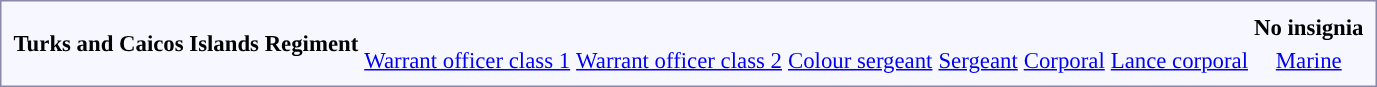<table style="border:1px solid #8888aa; background-color:#f7f8ff; padding:5px; font-size:95%; margin: 0px 12px 12px 0px;">
<tr style="text-align:center;">
<td rowspan=2><strong> Turks and Caicos Islands Regiment</strong></td>
<td colspan=6></td>
<td colspan=2></td>
<td colspan=2></td>
<td colspan=12></td>
<td colspan=4></td>
<td colspan=2></td>
<td colspan=8><strong>No insignia</strong></td>
</tr>
<tr style="text-align:center;">
<td colspan=6><a href='#'>Warrant officer class 1</a></td>
<td colspan=2><a href='#'>Warrant officer class 2</a></td>
<td colspan=2><a href='#'>Colour sergeant</a></td>
<td colspan=12><a href='#'>Sergeant</a></td>
<td colspan=4><a href='#'>Corporal</a></td>
<td colspan=2><a href='#'>Lance corporal</a></td>
<td colspan=8><a href='#'>Marine</a></td>
</tr>
</table>
